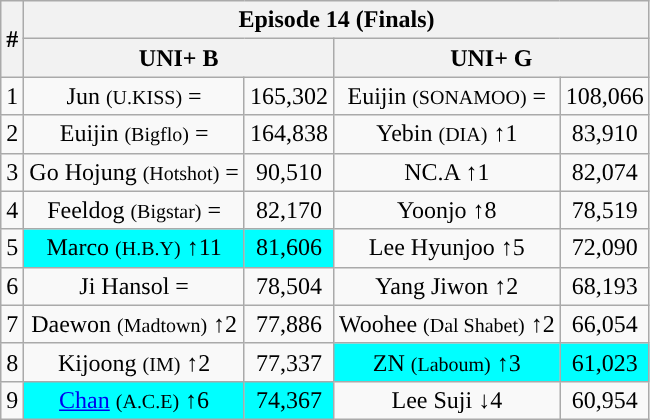<table class="wikitable sortable" style="text-align:center;">
<tr #>
<th rowspan="2">#</th>
<th colspan="6">Episode 14 (Finals)</th>
</tr>
<tr>
<th colspan="2">UNI+ B</th>
<th colspan="2">UNI+ G</th>
</tr>
<tr>
<td>1</td>
<td>Jun <small>(U.KISS)</small> =</td>
<td>165,302</td>
<td>Euijin <small>(SONAMOO)</small> =</td>
<td>108,066</td>
</tr>
<tr>
<td>2</td>
<td>Euijin <small>(Bigflo)</small> =</td>
<td>164,838</td>
<td>Yebin <small>(DIA)</small> ↑1</td>
<td>83,910</td>
</tr>
<tr>
<td>3</td>
<td>Go Hojung <small>(Hotshot)</small> =</td>
<td>90,510</td>
<td>NC.A ↑1</td>
<td>82,074</td>
</tr>
<tr>
<td>4</td>
<td>Feeldog <small>(Bigstar)</small> =</td>
<td>82,170</td>
<td>Yoonjo ↑8</td>
<td>78,519</td>
</tr>
<tr>
<td>5</td>
<td style="background:aqua">Marco <small>(H.B.Y)</small> ↑11</td>
<td style="background:aqua">81,606</td>
<td>Lee Hyunjoo ↑5</td>
<td>72,090</td>
</tr>
<tr>
<td>6</td>
<td>Ji Hansol =</td>
<td>78,504</td>
<td>Yang Jiwon ↑2</td>
<td>68,193</td>
</tr>
<tr>
<td>7</td>
<td>Daewon <small>(Madtown)</small> ↑2</td>
<td>77,886</td>
<td>Woohee <small>(Dal Shabet)</small> ↑2</td>
<td>66,054</td>
</tr>
<tr>
<td>8</td>
<td>Kijoong <small>(IM)</small> ↑2</td>
<td>77,337</td>
<td style="background:aqua">ZN <small>(Laboum)</small> ↑3</td>
<td style="background:aqua">61,023</td>
</tr>
<tr>
<td>9</td>
<td style="background:aqua"><a href='#'>Chan</a> <small>(A.C.E)</small> ↑6</td>
<td style="background:aqua">74,367</td>
<td>Lee Suji ↓4</td>
<td>60,954</td>
</tr>
</table>
